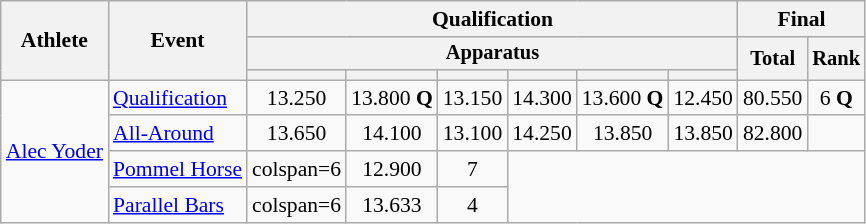<table class="wikitable" style="font-size:90%">
<tr>
<th rowspan=3>Athlete</th>
<th rowspan=3>Event</th>
<th colspan =6>Qualification</th>
<th colspan =7>Final</th>
</tr>
<tr style="font-size:95%">
<th colspan=6>Apparatus</th>
<th rowspan=2>Total</th>
<th rowspan=2>Rank</th>
</tr>
<tr style="font-size:95%">
<th></th>
<th></th>
<th></th>
<th></th>
<th></th>
<th></th>
</tr>
<tr align=center>
<td align=left rowspan=4><a href='#'>Alec Yoder</a></td>
<td align=left><a href='#'>Qualification</a></td>
<td>13.250</td>
<td>13.800 <strong>Q</strong></td>
<td>13.150</td>
<td>14.300</td>
<td>13.600 <strong>Q</strong></td>
<td>12.450</td>
<td>80.550</td>
<td>6 <strong>Q</strong></td>
</tr>
<tr align=center>
<td align=left><a href='#'>All-Around</a></td>
<td>13.650</td>
<td>14.100</td>
<td>13.100</td>
<td>14.250</td>
<td>13.850</td>
<td>13.850</td>
<td>82.800</td>
<td></td>
</tr>
<tr align=center>
<td align=left><a href='#'>Pommel Horse</a></td>
<td>colspan=6 </td>
<td>12.900</td>
<td>7</td>
</tr>
<tr align=center>
<td align=left><a href='#'>Parallel Bars</a></td>
<td>colspan=6 </td>
<td>13.633</td>
<td>4</td>
</tr>
</table>
